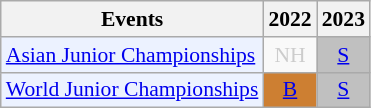<table class="wikitable" style="font-size: 90%; text-align:center">
<tr>
<th>Events</th>
<th>2022</th>
<th>2023</th>
</tr>
<tr>
<td bgcolor="#ECF2FF"; align="left"><a href='#'>Asian Junior Championships</a></td>
<td style=color:#ccc>NH</td>
<td bgcolor=silver><a href='#'>S</a></td>
</tr>
<tr>
<td bgcolor="#ECF2FF"; align="left"><a href='#'>World Junior Championships</a></td>
<td bgcolor=CD7F32><a href='#'>B</a></td>
<td bgcolor=silver><a href='#'>S</a></td>
</tr>
</table>
